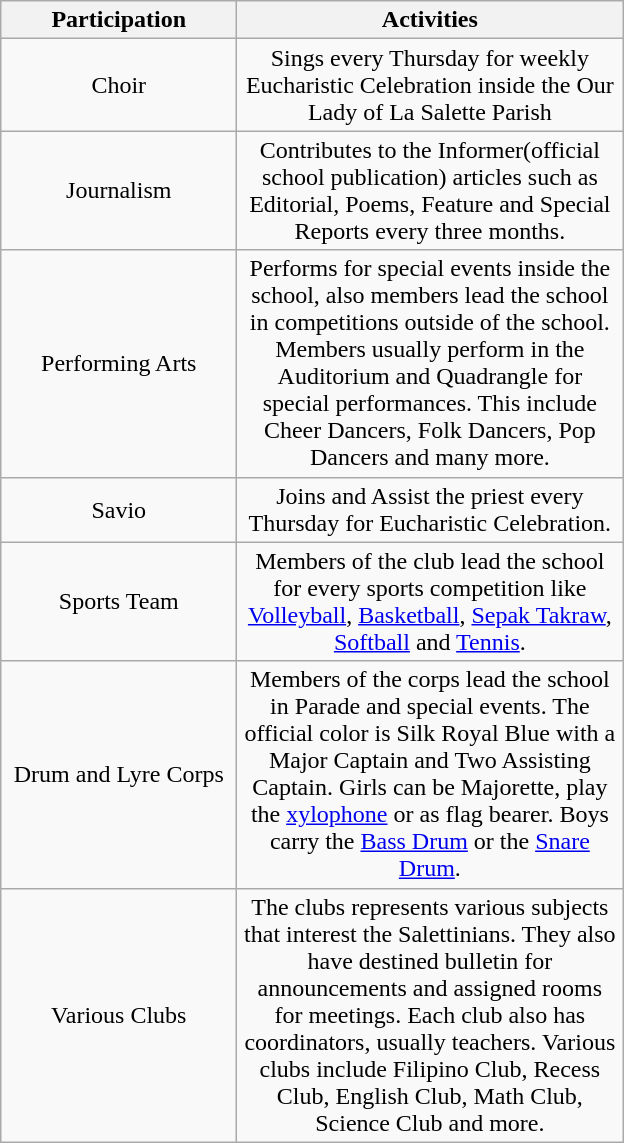<table class="wikitable">
<tr>
<th style="width:150px;">Participation</th>
<th style="width:250px;">Activities</th>
</tr>
<tr>
<td align="center">Choir</td>
<td align="center">Sings every Thursday for weekly Eucharistic Celebration inside the Our Lady of La Salette Parish</td>
</tr>
<tr>
<td align="center">Journalism</td>
<td align="center">Contributes to the Informer(official school publication) articles such as Editorial, Poems, Feature and Special Reports every three months.</td>
</tr>
<tr>
<td align="center">Performing Arts</td>
<td align="center">Performs for special events inside the school, also members lead the school in competitions outside of the school. Members usually perform in the Auditorium and Quadrangle for special performances. This include Cheer Dancers, Folk Dancers, Pop Dancers and many more.</td>
</tr>
<tr>
<td align="center">Savio</td>
<td align="center">Joins and Assist the priest every Thursday for Eucharistic Celebration.</td>
</tr>
<tr>
<td align="center">Sports Team</td>
<td align="center">Members of the club lead the school for every sports competition like <a href='#'>Volleyball</a>, <a href='#'>Basketball</a>, <a href='#'>Sepak Takraw</a>, <a href='#'>Softball</a> and <a href='#'>Tennis</a>.</td>
</tr>
<tr>
<td align="center">Drum and Lyre Corps</td>
<td align="center">Members of the corps lead the school in Parade and special events. The official color is Silk Royal Blue with a Major Captain and Two Assisting Captain. Girls can be Majorette, play the <a href='#'>xylophone</a> or as flag bearer. Boys carry the <a href='#'>Bass Drum</a> or the <a href='#'>Snare Drum</a>.</td>
</tr>
<tr>
<td align="center">Various Clubs</td>
<td align="center">The clubs represents various subjects that interest the Salettinians. They also have destined bulletin for announcements and assigned rooms for meetings. Each club also has coordinators, usually teachers. Various clubs include Filipino Club, Recess Club, English Club, Math Club, Science Club and more.</td>
</tr>
</table>
